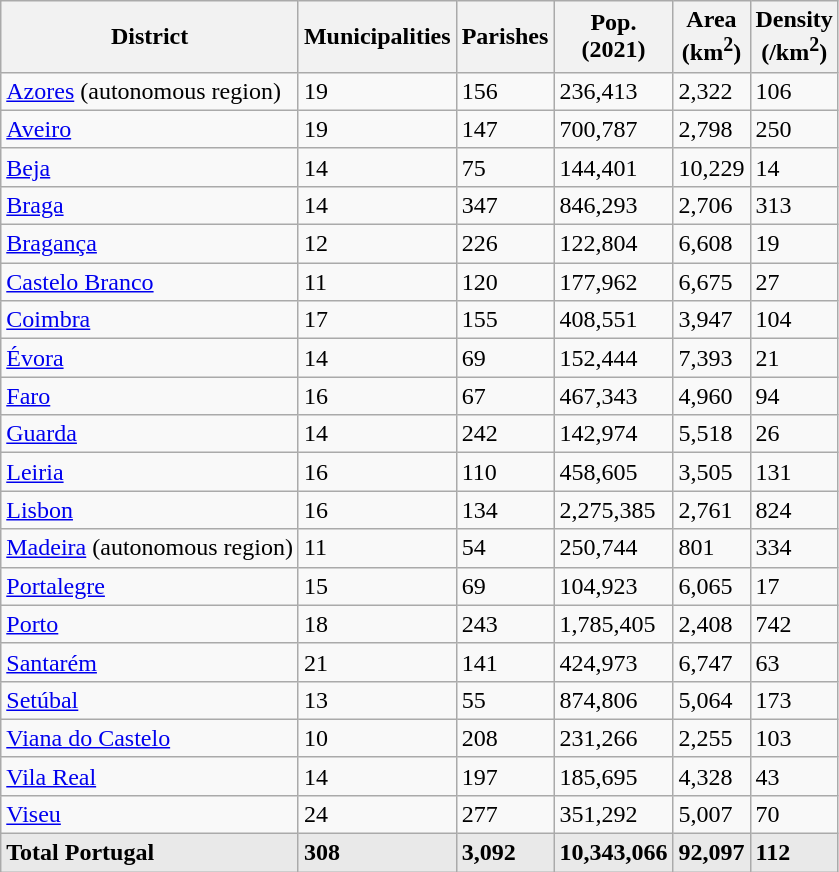<table class="wikitable sortable">
<tr>
<th>District</th>
<th>Municipalities</th>
<th>Parishes</th>
<th>Pop.<br>(2021)</th>
<th>Area<br>(km<sup>2</sup>)</th>
<th>Density<br>(/km<sup>2</sup>)</th>
</tr>
<tr>
<td><a href='#'>Azores</a> (autonomous region)</td>
<td>19</td>
<td>156</td>
<td>236,413</td>
<td>2,322</td>
<td>106</td>
</tr>
<tr>
<td><a href='#'>Aveiro</a></td>
<td>19</td>
<td>147</td>
<td>700,787</td>
<td>2,798</td>
<td>250</td>
</tr>
<tr>
<td><a href='#'>Beja</a></td>
<td>14</td>
<td>75</td>
<td>144,401</td>
<td>10,229</td>
<td>14</td>
</tr>
<tr>
<td><a href='#'>Braga</a></td>
<td>14</td>
<td>347</td>
<td>846,293</td>
<td>2,706</td>
<td>313</td>
</tr>
<tr>
<td><a href='#'>Bragança</a></td>
<td>12</td>
<td>226</td>
<td>122,804</td>
<td>6,608</td>
<td>19</td>
</tr>
<tr>
<td><a href='#'>Castelo Branco</a></td>
<td>11</td>
<td>120</td>
<td>177,962</td>
<td>6,675</td>
<td>27</td>
</tr>
<tr>
<td><a href='#'>Coimbra</a></td>
<td>17</td>
<td>155</td>
<td>408,551</td>
<td>3,947</td>
<td>104</td>
</tr>
<tr>
<td><a href='#'>Évora</a></td>
<td>14</td>
<td>69</td>
<td>152,444</td>
<td>7,393</td>
<td>21</td>
</tr>
<tr>
<td><a href='#'>Faro</a></td>
<td>16</td>
<td>67</td>
<td>467,343</td>
<td>4,960</td>
<td>94</td>
</tr>
<tr>
<td><a href='#'>Guarda</a></td>
<td>14</td>
<td>242</td>
<td>142,974</td>
<td>5,518</td>
<td>26</td>
</tr>
<tr>
<td><a href='#'>Leiria</a></td>
<td>16</td>
<td>110</td>
<td>458,605</td>
<td>3,505</td>
<td>131</td>
</tr>
<tr>
<td><a href='#'>Lisbon</a></td>
<td>16</td>
<td>134</td>
<td>2,275,385</td>
<td>2,761</td>
<td>824</td>
</tr>
<tr>
<td><a href='#'>Madeira</a> (autonomous region)</td>
<td>11</td>
<td>54</td>
<td>250,744</td>
<td>801</td>
<td>334</td>
</tr>
<tr>
<td><a href='#'>Portalegre</a></td>
<td>15</td>
<td>69</td>
<td>104,923</td>
<td>6,065</td>
<td>17</td>
</tr>
<tr>
<td><a href='#'>Porto</a></td>
<td>18</td>
<td>243</td>
<td>1,785,405</td>
<td>2,408</td>
<td>742</td>
</tr>
<tr>
<td><a href='#'>Santarém</a></td>
<td>21</td>
<td>141</td>
<td>424,973</td>
<td>6,747</td>
<td>63</td>
</tr>
<tr>
<td><a href='#'>Setúbal</a></td>
<td>13</td>
<td>55</td>
<td>874,806</td>
<td>5,064</td>
<td>173</td>
</tr>
<tr>
<td><a href='#'>Viana do Castelo</a></td>
<td>10</td>
<td>208</td>
<td>231,266</td>
<td>2,255</td>
<td>103</td>
</tr>
<tr>
<td><a href='#'>Vila Real</a></td>
<td>14</td>
<td>197</td>
<td>185,695</td>
<td>4,328</td>
<td>43</td>
</tr>
<tr>
<td><a href='#'>Viseu</a></td>
<td>24</td>
<td>277</td>
<td>351,292</td>
<td>5,007</td>
<td>70</td>
</tr>
<tr style="background-color:#E9E9E9">
<td><strong>Total Portugal</strong></td>
<td><strong>308</strong></td>
<td><strong>3,092</strong></td>
<td><strong>10,343,066</strong></td>
<td><strong>92,097</strong></td>
<td><strong>112</strong></td>
</tr>
</table>
